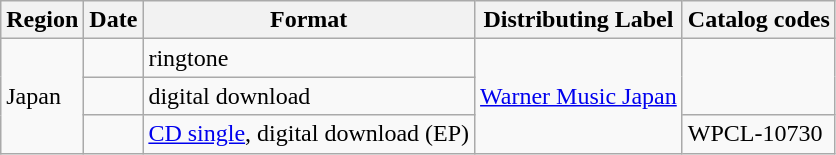<table class="wikitable">
<tr>
<th>Region</th>
<th>Date</th>
<th>Format</th>
<th>Distributing Label</th>
<th>Catalog codes</th>
</tr>
<tr>
<td rowspan="3">Japan</td>
<td></td>
<td>ringtone</td>
<td rowspan="3"><a href='#'>Warner Music Japan</a></td>
<td rowspan="2"></td>
</tr>
<tr>
<td></td>
<td>digital download</td>
</tr>
<tr>
<td></td>
<td><a href='#'>CD single</a>, digital download (EP)</td>
<td rowspan="1">WPCL-10730</td>
</tr>
</table>
